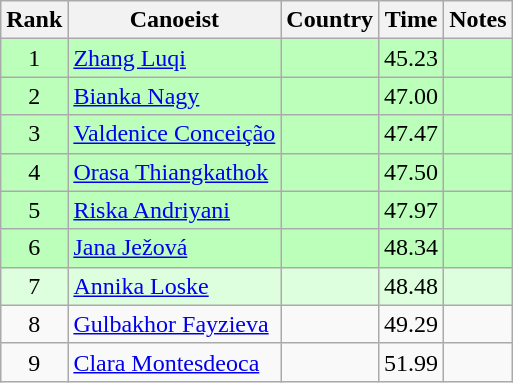<table class="wikitable" style="text-align:center">
<tr>
<th>Rank</th>
<th>Canoeist</th>
<th>Country</th>
<th>Time</th>
<th>Notes</th>
</tr>
<tr bgcolor=bbffbb>
<td>1</td>
<td align="left"><a href='#'>Zhang Luqi</a></td>
<td align="left"></td>
<td>45.23</td>
<td></td>
</tr>
<tr bgcolor=bbffbb>
<td>2</td>
<td align="left"><a href='#'>Bianka Nagy</a></td>
<td align="left"></td>
<td>47.00</td>
<td></td>
</tr>
<tr bgcolor=bbffbb>
<td>3</td>
<td align="left"><a href='#'>Valdenice Conceição</a></td>
<td align="left"></td>
<td>47.47</td>
<td></td>
</tr>
<tr bgcolor=bbffbb>
<td>4</td>
<td align="left"><a href='#'>Orasa Thiangkathok</a></td>
<td align="left"></td>
<td>47.50</td>
<td></td>
</tr>
<tr bgcolor=bbffbb>
<td>5</td>
<td align="left"><a href='#'>Riska Andriyani</a></td>
<td align="left"></td>
<td>47.97</td>
<td></td>
</tr>
<tr bgcolor=bbffbb>
<td>6</td>
<td align="left"><a href='#'>Jana Ježová</a></td>
<td align="left"></td>
<td>48.34</td>
<td></td>
</tr>
<tr bgcolor=ddffdd>
<td>7</td>
<td align="left"><a href='#'>Annika Loske</a></td>
<td align="left"></td>
<td>48.48</td>
<td></td>
</tr>
<tr>
<td>8</td>
<td align="left"><a href='#'>Gulbakhor Fayzieva</a></td>
<td align="left"></td>
<td>49.29</td>
<td></td>
</tr>
<tr>
<td>9</td>
<td align="left"><a href='#'>Clara Montesdeoca</a></td>
<td align="left"></td>
<td>51.99</td>
<td></td>
</tr>
</table>
